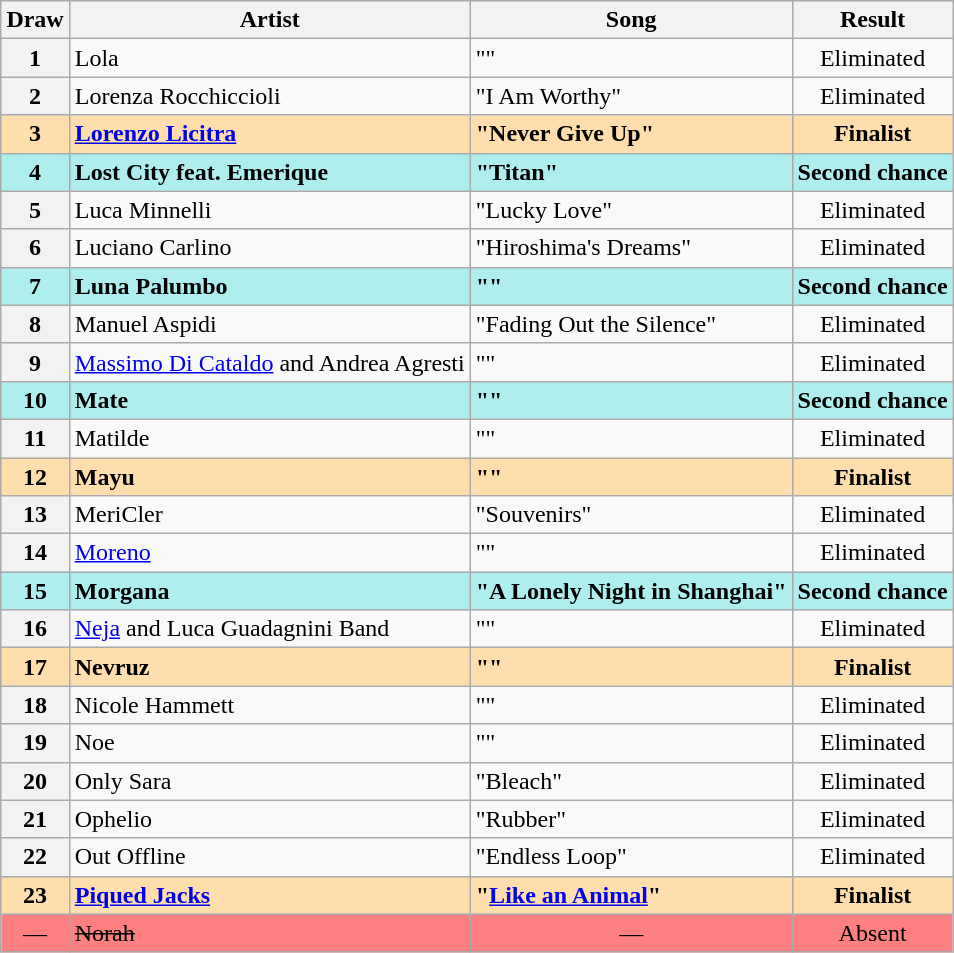<table class="sortable wikitable plainrowheaders" style="margin: 1em auto 1em auto; text-align:center;">
<tr>
<th scope="col">Draw</th>
<th scope="col">Artist</th>
<th scope="col">Song</th>
<th scope="col">Result</th>
</tr>
<tr>
<th scope="row" style="text-align:center;">1</th>
<td align="left">Lola</td>
<td align="left">""</td>
<td data-sort-value="3">Eliminated</td>
</tr>
<tr>
<th scope="row" style="text-align:center;">2</th>
<td align="left">Lorenza Rocchiccioli</td>
<td align="left">"I Am Worthy"</td>
<td data-sort-value="3">Eliminated</td>
</tr>
<tr style="font-weight:bold; background:navajowhite">
<th scope="row" style="text-align:center; font-weight:bold; background:navajowhite">3</th>
<td align="left"><a href='#'>Lorenzo Licitra</a></td>
<td align="left">"Never Give Up"</td>
<td data-sort-value="1">Finalist</td>
</tr>
<tr style="font-weight:bold; background:paleturquoise">
<th scope="row" style="text-align:center; font-weight:bold; background:paleturquoise">4</th>
<td align="left">Lost City feat. Emerique</td>
<td align="left">"Titan"</td>
<td data-sort-value="2">Second chance</td>
</tr>
<tr>
<th scope="row" style="text-align:center;">5</th>
<td align="left">Luca Minnelli</td>
<td align="left">"Lucky Love"</td>
<td data-sort-value="3">Eliminated</td>
</tr>
<tr>
<th scope="row" style="text-align:center;">6</th>
<td align="left">Luciano Carlino</td>
<td align="left">"Hiroshima's Dreams"</td>
<td data-sort-value="3">Eliminated</td>
</tr>
<tr style="font-weight:bold; background:paleturquoise">
<th scope="row" style="text-align:center; font-weight:bold; background:paleturquoise">7</th>
<td align="left">Luna Palumbo</td>
<td align="left">""</td>
<td data-sort-value="2">Second chance</td>
</tr>
<tr>
<th scope="row" style="text-align:center;">8</th>
<td align="left">Manuel Aspidi</td>
<td align="left">"Fading Out the Silence"</td>
<td data-sort-value="3">Eliminated</td>
</tr>
<tr>
<th scope="row" style="text-align:center;">9</th>
<td align="left"><a href='#'>Massimo Di Cataldo</a> and Andrea Agresti</td>
<td align="left">""</td>
<td data-sort-value="3">Eliminated</td>
</tr>
<tr style="font-weight:bold; background:paleturquoise">
<th scope="row" style="text-align:center; font-weight:bold; background:paleturquoise">10</th>
<td align="left">Mate</td>
<td align="left">""</td>
<td data-sort-value="2">Second chance</td>
</tr>
<tr>
<th scope="row" style="text-align:center;">11</th>
<td align="left">Matilde</td>
<td align="left">""</td>
<td data-sort-value="3">Eliminated</td>
</tr>
<tr style="font-weight:bold; background:navajowhite">
<th scope="row" style="text-align:center; font-weight:bold; background:navajowhite">12</th>
<td align="left">Mayu</td>
<td align="left">""</td>
<td data-sort-value="1">Finalist</td>
</tr>
<tr>
<th scope="row" style="text-align:center;">13</th>
<td align="left">MeriCler</td>
<td align="left">"Souvenirs"</td>
<td data-sort-value="3">Eliminated</td>
</tr>
<tr>
<th scope="row" style="text-align:center;">14</th>
<td align="left"><a href='#'>Moreno</a></td>
<td align="left">""</td>
<td data-sort-value="3">Eliminated</td>
</tr>
<tr style="font-weight:bold; background:paleturquoise">
<th scope="row" style="text-align:center; font-weight:bold; background:paleturquoise">15</th>
<td align="left">Morgana</td>
<td align="left">"A Lonely Night in Shanghai"</td>
<td data-sort-value="2">Second chance</td>
</tr>
<tr>
<th scope="row" style="text-align:center;">16</th>
<td align="left"><a href='#'>Neja</a> and Luca Guadagnini Band</td>
<td align="left">""</td>
<td data-sort-value="3">Eliminated</td>
</tr>
<tr style="font-weight:bold; background:navajowhite">
<th scope="row" style="text-align:center; font-weight:bold; background:navajowhite">17</th>
<td align="left">Nevruz</td>
<td align="left">""</td>
<td data-sort-value="1">Finalist</td>
</tr>
<tr>
<th scope="row" style="text-align:center;">18</th>
<td align="left">Nicole Hammett</td>
<td align="left">""</td>
<td data-sort-value="3">Eliminated</td>
</tr>
<tr>
<th scope="row" style="text-align:center;">19</th>
<td align="left">Noe</td>
<td align="left">""</td>
<td data-sort-value="3">Eliminated</td>
</tr>
<tr>
<th scope="row" style="text-align:center;">20</th>
<td align="left">Only Sara</td>
<td align="left">"Bleach"</td>
<td data-sort-value="3">Eliminated</td>
</tr>
<tr>
<th scope="row" style="text-align:center;">21</th>
<td align="left">Ophelio</td>
<td align="left">"Rubber"</td>
<td data-sort-value="3">Eliminated</td>
</tr>
<tr>
<th scope="row" style="text-align:center;">22</th>
<td align="left">Out Offline</td>
<td align="left">"Endless Loop"</td>
<td data-sort-value="3">Eliminated</td>
</tr>
<tr style="font-weight:bold; background:navajowhite">
<th scope="row" style="text-align:center; font-weight:bold; background:navajowhite">23</th>
<td align="left"><a href='#'>Piqued Jacks</a></td>
<td align="left">"<a href='#'>Like an Animal</a>"</td>
<td data-sort-value="1">Finalist</td>
</tr>
<tr style="background:#fe8080;">
<td data-sort-value="24">—</td>
<td align="left"><s>Norah</s></td>
<td>—</td>
<td data-sort-value="4">Absent</td>
</tr>
</table>
